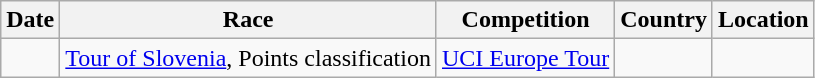<table class="wikitable sortable">
<tr>
<th>Date</th>
<th>Race</th>
<th>Competition</th>
<th>Country</th>
<th>Location</th>
</tr>
<tr>
<td></td>
<td><a href='#'>Tour of Slovenia</a>, Points classification</td>
<td><a href='#'>UCI Europe Tour</a></td>
<td></td>
<td></td>
</tr>
</table>
